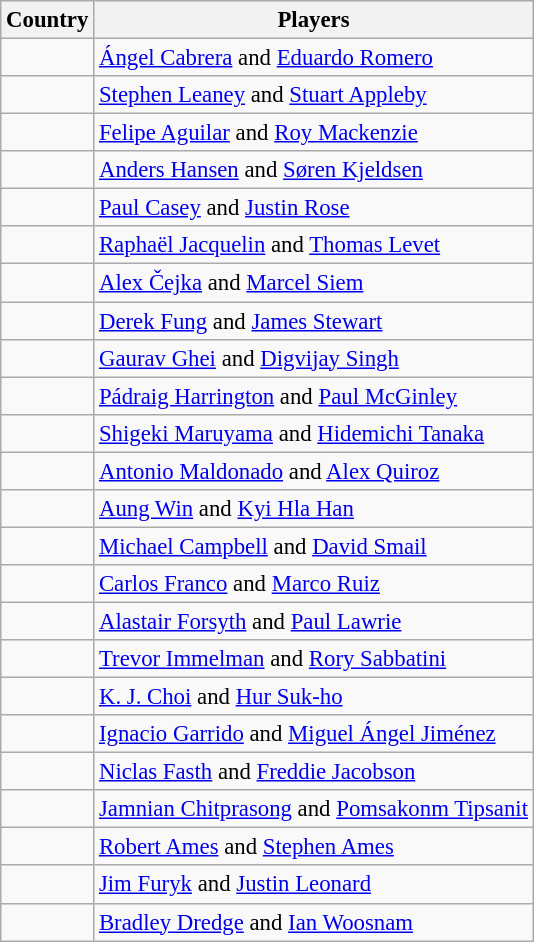<table class="wikitable" style="font-size:95%;">
<tr>
<th>Country</th>
<th>Players</th>
</tr>
<tr>
<td></td>
<td><a href='#'>Ángel Cabrera</a> and <a href='#'>Eduardo Romero</a></td>
</tr>
<tr>
<td></td>
<td><a href='#'>Stephen Leaney</a> and <a href='#'>Stuart Appleby</a></td>
</tr>
<tr>
<td></td>
<td><a href='#'>Felipe Aguilar</a> and <a href='#'>Roy Mackenzie</a></td>
</tr>
<tr>
<td></td>
<td><a href='#'>Anders Hansen</a> and <a href='#'>Søren Kjeldsen</a></td>
</tr>
<tr>
<td></td>
<td><a href='#'>Paul Casey</a> and <a href='#'>Justin Rose</a></td>
</tr>
<tr>
<td></td>
<td><a href='#'>Raphaël Jacquelin</a> and <a href='#'>Thomas Levet</a></td>
</tr>
<tr>
<td></td>
<td><a href='#'>Alex Čejka</a> and <a href='#'>Marcel Siem</a></td>
</tr>
<tr>
<td></td>
<td><a href='#'>Derek Fung</a> and <a href='#'>James Stewart</a></td>
</tr>
<tr>
<td></td>
<td><a href='#'>Gaurav Ghei</a> and <a href='#'>Digvijay Singh</a></td>
</tr>
<tr>
<td></td>
<td><a href='#'>Pádraig Harrington</a> and <a href='#'>Paul McGinley</a></td>
</tr>
<tr>
<td></td>
<td><a href='#'>Shigeki Maruyama</a> and <a href='#'>Hidemichi Tanaka</a></td>
</tr>
<tr>
<td></td>
<td><a href='#'>Antonio Maldonado</a> and <a href='#'>Alex Quiroz</a></td>
</tr>
<tr>
<td></td>
<td><a href='#'>Aung Win</a> and <a href='#'>Kyi Hla Han</a></td>
</tr>
<tr>
<td></td>
<td><a href='#'>Michael Campbell</a> and <a href='#'>David Smail</a></td>
</tr>
<tr>
<td></td>
<td><a href='#'>Carlos Franco</a> and <a href='#'>Marco Ruiz</a></td>
</tr>
<tr>
<td></td>
<td><a href='#'>Alastair Forsyth</a> and <a href='#'>Paul Lawrie</a></td>
</tr>
<tr>
<td></td>
<td><a href='#'>Trevor Immelman</a> and <a href='#'>Rory Sabbatini</a></td>
</tr>
<tr>
<td></td>
<td><a href='#'>K. J. Choi</a> and <a href='#'>Hur Suk-ho</a></td>
</tr>
<tr>
<td></td>
<td><a href='#'>Ignacio Garrido</a> and <a href='#'>Miguel Ángel Jiménez</a></td>
</tr>
<tr>
<td></td>
<td><a href='#'>Niclas Fasth</a> and <a href='#'>Freddie Jacobson</a></td>
</tr>
<tr>
<td></td>
<td><a href='#'>Jamnian Chitprasong</a> and <a href='#'>Pomsakonm Tipsanit</a></td>
</tr>
<tr>
<td></td>
<td><a href='#'>Robert Ames</a> and <a href='#'>Stephen Ames</a></td>
</tr>
<tr>
<td></td>
<td><a href='#'>Jim Furyk</a> and <a href='#'>Justin Leonard</a></td>
</tr>
<tr>
<td></td>
<td><a href='#'>Bradley Dredge</a> and <a href='#'>Ian Woosnam</a></td>
</tr>
</table>
